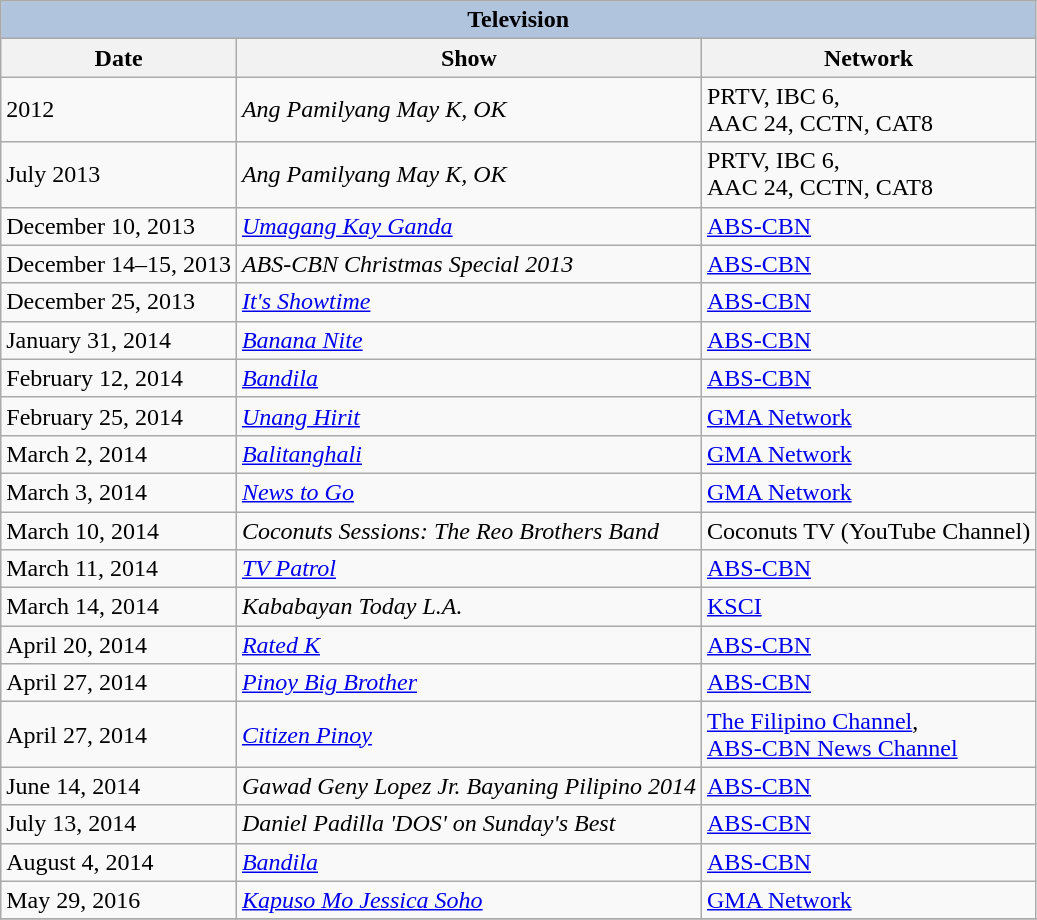<table class="wikitable">
<tr>
<th colspan="4" style="background: LightSteelBlue;">Television</th>
</tr>
<tr>
<th>Date</th>
<th>Show</th>
<th>Network</th>
</tr>
<tr>
<td>2012</td>
<td><em>Ang Pamilyang May K, OK</em></td>
<td rowspan='1'>PRTV, IBC 6, <br>AAC 24, CCTN, CAT8</td>
</tr>
<tr>
<td>July 2013</td>
<td><em>Ang Pamilyang May K, OK</em></td>
<td rowspan='1'>PRTV, IBC 6, <br>AAC 24, CCTN, CAT8</td>
</tr>
<tr>
<td>December 10, 2013</td>
<td><em><a href='#'>Umagang Kay Ganda</a></em></td>
<td rowspan='1'><a href='#'>ABS-CBN</a></td>
</tr>
<tr>
<td>December 14–15, 2013</td>
<td><em>ABS-CBN Christmas Special 2013</em></td>
<td rowspan='1'><a href='#'>ABS-CBN</a></td>
</tr>
<tr>
<td>December 25, 2013</td>
<td><em><a href='#'>It's Showtime</a></em></td>
<td rowspan='1'><a href='#'>ABS-CBN</a></td>
</tr>
<tr>
<td>January 31, 2014</td>
<td><em><a href='#'>Banana Nite</a></em></td>
<td rowspan='1'><a href='#'>ABS-CBN</a></td>
</tr>
<tr>
<td>February 12, 2014</td>
<td><em><a href='#'>Bandila</a></em></td>
<td rowspan='1'><a href='#'>ABS-CBN</a></td>
</tr>
<tr>
<td>February 25, 2014</td>
<td><em><a href='#'>Unang Hirit</a></em></td>
<td rowspan='1'><a href='#'>GMA Network</a></td>
</tr>
<tr>
<td>March 2, 2014</td>
<td><em><a href='#'>Balitanghali</a></em></td>
<td rowspan='1'><a href='#'>GMA Network</a></td>
</tr>
<tr>
<td>March 3, 2014</td>
<td><em><a href='#'>News to Go</a></em></td>
<td rowspan='1'><a href='#'>GMA Network</a></td>
</tr>
<tr>
<td>March 10, 2014</td>
<td><em>Coconuts Sessions: The Reo Brothers Band</em></td>
<td rowspan='1'>Coconuts TV (YouTube Channel)</td>
</tr>
<tr>
<td>March 11, 2014</td>
<td><em><a href='#'>TV Patrol</a></em></td>
<td rowspan='1'><a href='#'>ABS-CBN</a></td>
</tr>
<tr>
<td>March 14, 2014</td>
<td><em>Kababayan Today L.A.</em></td>
<td rowspan='1'><a href='#'>KSCI</a></td>
</tr>
<tr>
<td>April 20, 2014</td>
<td><em><a href='#'>Rated K</a></em></td>
<td rowspan='1'><a href='#'>ABS-CBN</a></td>
</tr>
<tr>
<td>April 27, 2014</td>
<td><em><a href='#'>Pinoy Big Brother</a></em></td>
<td rowspan='1'><a href='#'>ABS-CBN</a></td>
</tr>
<tr>
<td>April 27, 2014</td>
<td><em><a href='#'>Citizen Pinoy</a></em></td>
<td rowspan='1'><a href='#'>The Filipino Channel</a>,<br><a href='#'>ABS-CBN News Channel</a></td>
</tr>
<tr>
<td>June 14, 2014</td>
<td><em>Gawad Geny Lopez Jr. Bayaning Pilipino 2014</em></td>
<td rowspan='1'><a href='#'>ABS-CBN</a></td>
</tr>
<tr>
<td>July 13, 2014</td>
<td><em>Daniel Padilla 'DOS' on Sunday's Best</em></td>
<td rowspan='1'><a href='#'>ABS-CBN</a></td>
</tr>
<tr>
<td>August 4, 2014</td>
<td><em><a href='#'>Bandila</a></em></td>
<td rowspan='1'><a href='#'>ABS-CBN</a></td>
</tr>
<tr>
<td>May 29, 2016</td>
<td><em><a href='#'>Kapuso Mo Jessica Soho</a></em></td>
<td rowspan='1'><a href='#'>GMA Network</a></td>
</tr>
<tr>
</tr>
</table>
